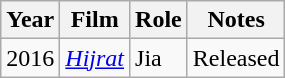<table class="wikitable sortable">
<tr style="text-align:center;">
<th>Year</th>
<th>Film</th>
<th>Role</th>
<th>Notes</th>
</tr>
<tr>
<td>2016</td>
<td><em><a href='#'>Hijrat</a></em></td>
<td>Jia</td>
<td>Released</td>
</tr>
</table>
